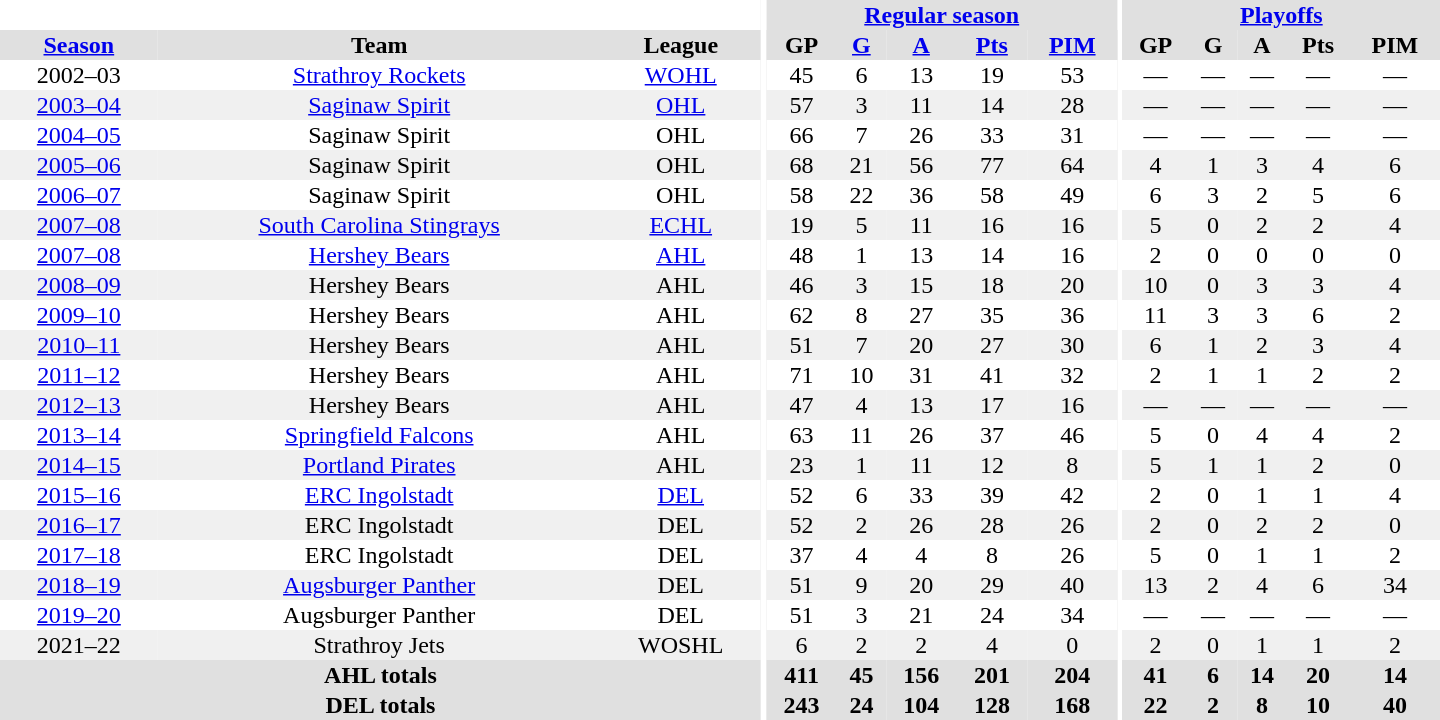<table border="0" cellpadding="1" cellspacing="0" style="text-align:center; width:60em">
<tr bgcolor="#e0e0e0">
<th colspan="3" bgcolor="#ffffff"></th>
<th rowspan="99" bgcolor="#ffffff"></th>
<th colspan="5"><a href='#'>Regular season</a></th>
<th rowspan="99" bgcolor="#ffffff"></th>
<th colspan="5"><a href='#'>Playoffs</a></th>
</tr>
<tr bgcolor="#e0e0e0">
<th><a href='#'>Season</a></th>
<th>Team</th>
<th>League</th>
<th>GP</th>
<th><a href='#'>G</a></th>
<th><a href='#'>A</a></th>
<th><a href='#'>Pts</a></th>
<th><a href='#'>PIM</a></th>
<th>GP</th>
<th>G</th>
<th>A</th>
<th>Pts</th>
<th>PIM</th>
</tr>
<tr>
<td>2002–03</td>
<td><a href='#'>Strathroy Rockets</a></td>
<td><a href='#'>WOHL</a></td>
<td>45</td>
<td>6</td>
<td>13</td>
<td>19</td>
<td>53</td>
<td>—</td>
<td>—</td>
<td>—</td>
<td>—</td>
<td>—</td>
</tr>
<tr bgcolor="#f0f0f0">
<td><a href='#'>2003–04</a></td>
<td><a href='#'>Saginaw Spirit</a></td>
<td><a href='#'>OHL</a></td>
<td>57</td>
<td>3</td>
<td>11</td>
<td>14</td>
<td>28</td>
<td>—</td>
<td>—</td>
<td>—</td>
<td>—</td>
<td>—</td>
</tr>
<tr>
<td><a href='#'>2004–05</a></td>
<td>Saginaw Spirit</td>
<td>OHL</td>
<td>66</td>
<td>7</td>
<td>26</td>
<td>33</td>
<td>31</td>
<td>—</td>
<td>—</td>
<td>—</td>
<td>—</td>
<td>—</td>
</tr>
<tr bgcolor="#f0f0f0">
<td><a href='#'>2005–06</a></td>
<td>Saginaw Spirit</td>
<td>OHL</td>
<td>68</td>
<td>21</td>
<td>56</td>
<td>77</td>
<td>64</td>
<td>4</td>
<td>1</td>
<td>3</td>
<td>4</td>
<td>6</td>
</tr>
<tr>
<td><a href='#'>2006–07</a></td>
<td>Saginaw Spirit</td>
<td>OHL</td>
<td>58</td>
<td>22</td>
<td>36</td>
<td>58</td>
<td>49</td>
<td>6</td>
<td>3</td>
<td>2</td>
<td>5</td>
<td>6</td>
</tr>
<tr bgcolor="#f0f0f0">
<td><a href='#'>2007–08</a></td>
<td><a href='#'>South Carolina Stingrays</a></td>
<td><a href='#'>ECHL</a></td>
<td>19</td>
<td>5</td>
<td>11</td>
<td>16</td>
<td>16</td>
<td>5</td>
<td>0</td>
<td>2</td>
<td>2</td>
<td>4</td>
</tr>
<tr>
<td><a href='#'>2007–08</a></td>
<td><a href='#'>Hershey Bears</a></td>
<td><a href='#'>AHL</a></td>
<td>48</td>
<td>1</td>
<td>13</td>
<td>14</td>
<td>16</td>
<td>2</td>
<td>0</td>
<td>0</td>
<td>0</td>
<td>0</td>
</tr>
<tr bgcolor="#f0f0f0">
<td><a href='#'>2008–09</a></td>
<td>Hershey Bears</td>
<td>AHL</td>
<td>46</td>
<td>3</td>
<td>15</td>
<td>18</td>
<td>20</td>
<td>10</td>
<td>0</td>
<td>3</td>
<td>3</td>
<td>4</td>
</tr>
<tr>
<td><a href='#'>2009–10</a></td>
<td>Hershey Bears</td>
<td>AHL</td>
<td>62</td>
<td>8</td>
<td>27</td>
<td>35</td>
<td>36</td>
<td>11</td>
<td>3</td>
<td>3</td>
<td>6</td>
<td>2</td>
</tr>
<tr bgcolor="#f0f0f0">
<td><a href='#'>2010–11</a></td>
<td>Hershey Bears</td>
<td>AHL</td>
<td>51</td>
<td>7</td>
<td>20</td>
<td>27</td>
<td>30</td>
<td>6</td>
<td>1</td>
<td>2</td>
<td>3</td>
<td>4</td>
</tr>
<tr>
<td><a href='#'>2011–12</a></td>
<td>Hershey Bears</td>
<td>AHL</td>
<td>71</td>
<td>10</td>
<td>31</td>
<td>41</td>
<td>32</td>
<td>2</td>
<td>1</td>
<td>1</td>
<td>2</td>
<td>2</td>
</tr>
<tr bgcolor="#f0f0f0">
<td><a href='#'>2012–13</a></td>
<td>Hershey Bears</td>
<td>AHL</td>
<td>47</td>
<td>4</td>
<td>13</td>
<td>17</td>
<td>16</td>
<td>—</td>
<td>—</td>
<td>—</td>
<td>—</td>
<td>—</td>
</tr>
<tr>
<td><a href='#'>2013–14</a></td>
<td><a href='#'>Springfield Falcons</a></td>
<td>AHL</td>
<td>63</td>
<td>11</td>
<td>26</td>
<td>37</td>
<td>46</td>
<td>5</td>
<td>0</td>
<td>4</td>
<td>4</td>
<td>2</td>
</tr>
<tr bgcolor="#f0f0f0">
<td><a href='#'>2014–15</a></td>
<td><a href='#'>Portland Pirates</a></td>
<td>AHL</td>
<td>23</td>
<td>1</td>
<td>11</td>
<td>12</td>
<td>8</td>
<td>5</td>
<td>1</td>
<td>1</td>
<td>2</td>
<td>0</td>
</tr>
<tr>
<td><a href='#'>2015–16</a></td>
<td><a href='#'>ERC Ingolstadt</a></td>
<td><a href='#'>DEL</a></td>
<td>52</td>
<td>6</td>
<td>33</td>
<td>39</td>
<td>42</td>
<td>2</td>
<td>0</td>
<td>1</td>
<td>1</td>
<td>4</td>
</tr>
<tr bgcolor="#f0f0f0">
<td><a href='#'>2016–17</a></td>
<td>ERC Ingolstadt</td>
<td>DEL</td>
<td>52</td>
<td>2</td>
<td>26</td>
<td>28</td>
<td>26</td>
<td>2</td>
<td>0</td>
<td>2</td>
<td>2</td>
<td>0</td>
</tr>
<tr>
<td><a href='#'>2017–18</a></td>
<td>ERC Ingolstadt</td>
<td>DEL</td>
<td>37</td>
<td>4</td>
<td>4</td>
<td>8</td>
<td>26</td>
<td>5</td>
<td>0</td>
<td>1</td>
<td>1</td>
<td>2</td>
</tr>
<tr bgcolor="#f0f0f0">
<td><a href='#'>2018–19</a></td>
<td><a href='#'>Augsburger Panther</a></td>
<td>DEL</td>
<td>51</td>
<td>9</td>
<td>20</td>
<td>29</td>
<td>40</td>
<td>13</td>
<td>2</td>
<td>4</td>
<td>6</td>
<td>34</td>
</tr>
<tr>
<td><a href='#'>2019–20</a></td>
<td>Augsburger Panther</td>
<td>DEL</td>
<td>51</td>
<td>3</td>
<td>21</td>
<td>24</td>
<td>34</td>
<td>—</td>
<td>—</td>
<td>—</td>
<td>—</td>
<td>—</td>
</tr>
<tr bgcolor="#f0f0f0">
<td>2021–22</td>
<td>Strathroy Jets</td>
<td>WOSHL</td>
<td>6</td>
<td>2</td>
<td>2</td>
<td>4</td>
<td>0</td>
<td>2</td>
<td>0</td>
<td>1</td>
<td>1</td>
<td>2</td>
</tr>
<tr bgcolor="#e0e0e0">
<th colspan="3">AHL totals</th>
<th>411</th>
<th>45</th>
<th>156</th>
<th>201</th>
<th>204</th>
<th>41</th>
<th>6</th>
<th>14</th>
<th>20</th>
<th>14</th>
</tr>
<tr bgcolor="#e0e0e0">
<th colspan="3">DEL totals</th>
<th>243</th>
<th>24</th>
<th>104</th>
<th>128</th>
<th>168</th>
<th>22</th>
<th>2</th>
<th>8</th>
<th>10</th>
<th>40</th>
</tr>
</table>
